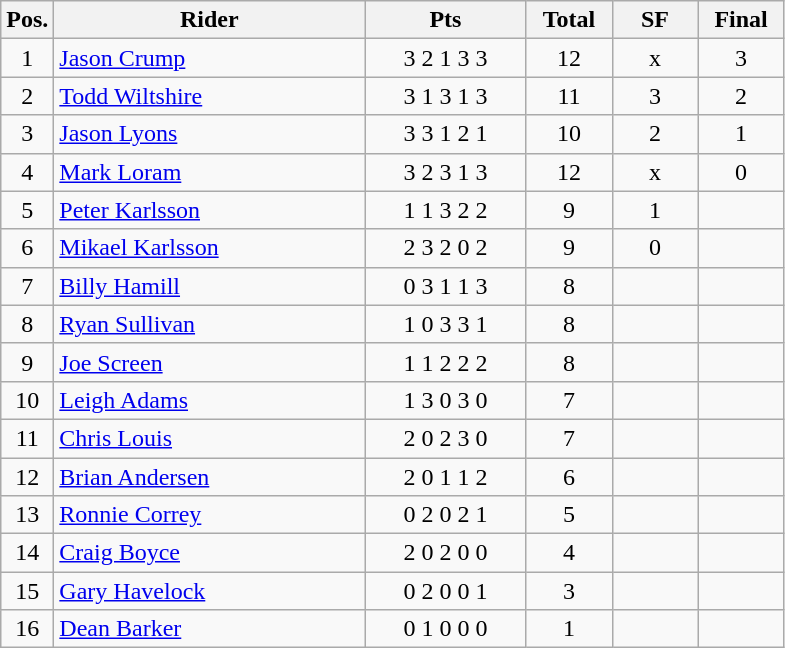<table class=wikitable>
<tr>
<th width=25px>Pos.</th>
<th width=200px>Rider</th>
<th width=100px>Pts</th>
<th width=50px>Total</th>
<th width=50px>SF</th>
<th width=50px>Final</th>
</tr>
<tr align=center >
<td>1</td>
<td align=left> <a href='#'>Jason Crump</a></td>
<td>3	2	1	3	3</td>
<td>12</td>
<td>x</td>
<td>3</td>
</tr>
<tr align=center>
<td>2</td>
<td align=left> <a href='#'>Todd Wiltshire</a></td>
<td>3	1	3	1	3</td>
<td>11</td>
<td>3</td>
<td>2</td>
</tr>
<tr align=center>
<td>3</td>
<td align=left> <a href='#'>Jason Lyons</a></td>
<td>3	3	1	2	1</td>
<td>10</td>
<td>2</td>
<td>1</td>
</tr>
<tr align=center>
<td>4</td>
<td align=left> <a href='#'>Mark Loram</a></td>
<td>3	2	3	1	3</td>
<td>12</td>
<td>x</td>
<td>0</td>
</tr>
<tr align=center>
<td>5</td>
<td align=left> <a href='#'>Peter Karlsson</a></td>
<td>1	1	3	2	2</td>
<td>9</td>
<td>1</td>
<td></td>
</tr>
<tr align=center>
<td>6</td>
<td align=left> <a href='#'>Mikael Karlsson</a></td>
<td>2	3	2	0	2</td>
<td>9</td>
<td>0</td>
<td></td>
</tr>
<tr align=center>
<td>7</td>
<td align=left> <a href='#'>Billy Hamill</a></td>
<td>0	3	1	1	3</td>
<td>8</td>
<td></td>
<td></td>
</tr>
<tr align=center>
<td>8</td>
<td align=left> <a href='#'>Ryan Sullivan</a></td>
<td>1	0	3	3	1</td>
<td>8</td>
<td></td>
<td></td>
</tr>
<tr align=center>
<td>9</td>
<td align=left> <a href='#'>Joe Screen</a></td>
<td>1	1	2	2	2</td>
<td>8</td>
<td></td>
<td></td>
</tr>
<tr align=center>
<td>10</td>
<td align=left>  <a href='#'>Leigh Adams</a></td>
<td>1	3	0	3	0</td>
<td>7</td>
<td></td>
<td></td>
</tr>
<tr align=center>
<td>11</td>
<td align=left> <a href='#'>Chris Louis</a></td>
<td>2	0	2	3	0</td>
<td>7</td>
<td></td>
<td></td>
</tr>
<tr align=center>
<td>12</td>
<td align=left> <a href='#'>Brian Andersen</a></td>
<td>2	0	1	1	2</td>
<td>6</td>
<td></td>
<td></td>
</tr>
<tr align=center>
<td>13</td>
<td align=left> <a href='#'>Ronnie Correy</a></td>
<td>0	2	0	2	1</td>
<td>5</td>
<td></td>
<td></td>
</tr>
<tr align=center>
<td>14</td>
<td align=left> <a href='#'>Craig Boyce</a></td>
<td>2	0	2	0	0</td>
<td>4</td>
<td></td>
<td></td>
</tr>
<tr align=center>
<td>15</td>
<td align=left> <a href='#'>Gary Havelock</a></td>
<td>0	2	0	0	1</td>
<td>3</td>
<td></td>
<td></td>
</tr>
<tr align=center>
<td>16</td>
<td align=left> <a href='#'>Dean Barker</a></td>
<td>0	1	0	0	0</td>
<td>1</td>
<td></td>
<td></td>
</tr>
</table>
